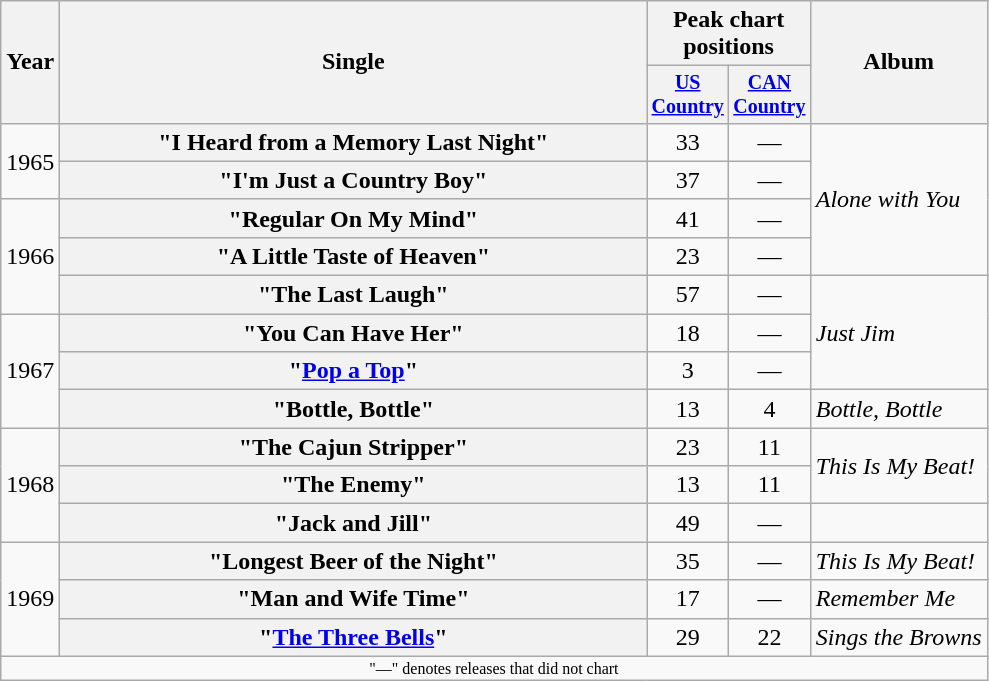<table class="wikitable plainrowheaders" style="text-align:center;">
<tr>
<th rowspan="2">Year</th>
<th rowspan="2" style="width:24em;">Single</th>
<th colspan="2">Peak chart<br>positions</th>
<th rowspan="2">Album</th>
</tr>
<tr style="font-size:smaller;">
<th width="45"><a href='#'>US Country</a><br></th>
<th width="45"><a href='#'>CAN Country</a></th>
</tr>
<tr>
<td rowspan="2">1965</td>
<th scope="row">"I Heard from a Memory Last Night"</th>
<td>33</td>
<td>—</td>
<td align="left" rowspan="4"><em>Alone with You</em></td>
</tr>
<tr>
<th scope="row">"I'm Just a Country Boy"</th>
<td>37</td>
<td>—</td>
</tr>
<tr>
<td rowspan="3">1966</td>
<th scope="row">"Regular On My Mind"</th>
<td>41</td>
<td>—</td>
</tr>
<tr>
<th scope="row">"A Little Taste of Heaven"</th>
<td>23</td>
<td>—</td>
</tr>
<tr>
<th scope="row">"The Last Laugh"</th>
<td>57</td>
<td>—</td>
<td align="left" rowspan="3"><em>Just Jim</em></td>
</tr>
<tr>
<td rowspan="3">1967</td>
<th scope="row">"You Can Have Her"</th>
<td>18</td>
<td>—</td>
</tr>
<tr>
<th scope="row">"<a href='#'>Pop a Top</a>"</th>
<td>3</td>
<td>—</td>
</tr>
<tr>
<th scope="row">"Bottle, Bottle"</th>
<td>13</td>
<td>4</td>
<td align="left"><em>Bottle, Bottle</em></td>
</tr>
<tr>
<td rowspan="3">1968</td>
<th scope="row">"The Cajun Stripper"</th>
<td>23</td>
<td>11</td>
<td align="left" rowspan="2"><em>This Is My Beat!</em></td>
</tr>
<tr>
<th scope="row">"The Enemy"</th>
<td>13</td>
<td>11</td>
</tr>
<tr>
<th scope="row">"Jack and Jill"</th>
<td>49</td>
<td>—</td>
<td></td>
</tr>
<tr>
<td rowspan="3">1969</td>
<th scope="row">"Longest Beer of the Night"</th>
<td>35</td>
<td>—</td>
<td align="left"><em>This Is My Beat!</em></td>
</tr>
<tr>
<th scope="row">"Man and Wife Time"</th>
<td>17</td>
<td>—</td>
<td align="left"><em>Remember Me</em></td>
</tr>
<tr>
<th scope="row">"<a href='#'>The Three Bells</a>"</th>
<td>29</td>
<td>22</td>
<td align="left"><em>Sings the Browns</em></td>
</tr>
<tr>
<td colspan="5" style="font-size: 8pt">"—" denotes releases that did not chart</td>
</tr>
</table>
